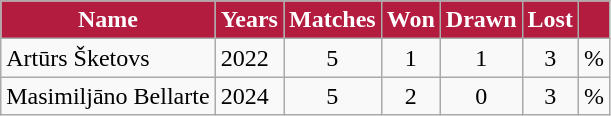<table class="wikitable" style="text-align: center;">
<tr>
<th style="background:#B31B3F;color:white">Name</th>
<th style="background:#B31B3F;color:white">Years</th>
<th style="background:#B31B3F;color:white">Matches</th>
<th style="background:#B31B3F;color:white">Won</th>
<th style="background:#B31B3F;color:white">Drawn</th>
<th style="background:#B31B3F;color:white">Lost</th>
<th style="background:#B31B3F;color:white"></th>
</tr>
<tr>
<td style="text-align: left;"> Artūrs Šketovs</td>
<td style="text-align: left;">2022</td>
<td>5</td>
<td>1</td>
<td>1</td>
<td>3</td>
<td>%</td>
</tr>
<tr>
<td style="text-align: left;"> Masimiljāno Bellarte</td>
<td style="text-align: left;">2024</td>
<td>5</td>
<td>2</td>
<td>0</td>
<td>3</td>
<td>%</td>
</tr>
</table>
